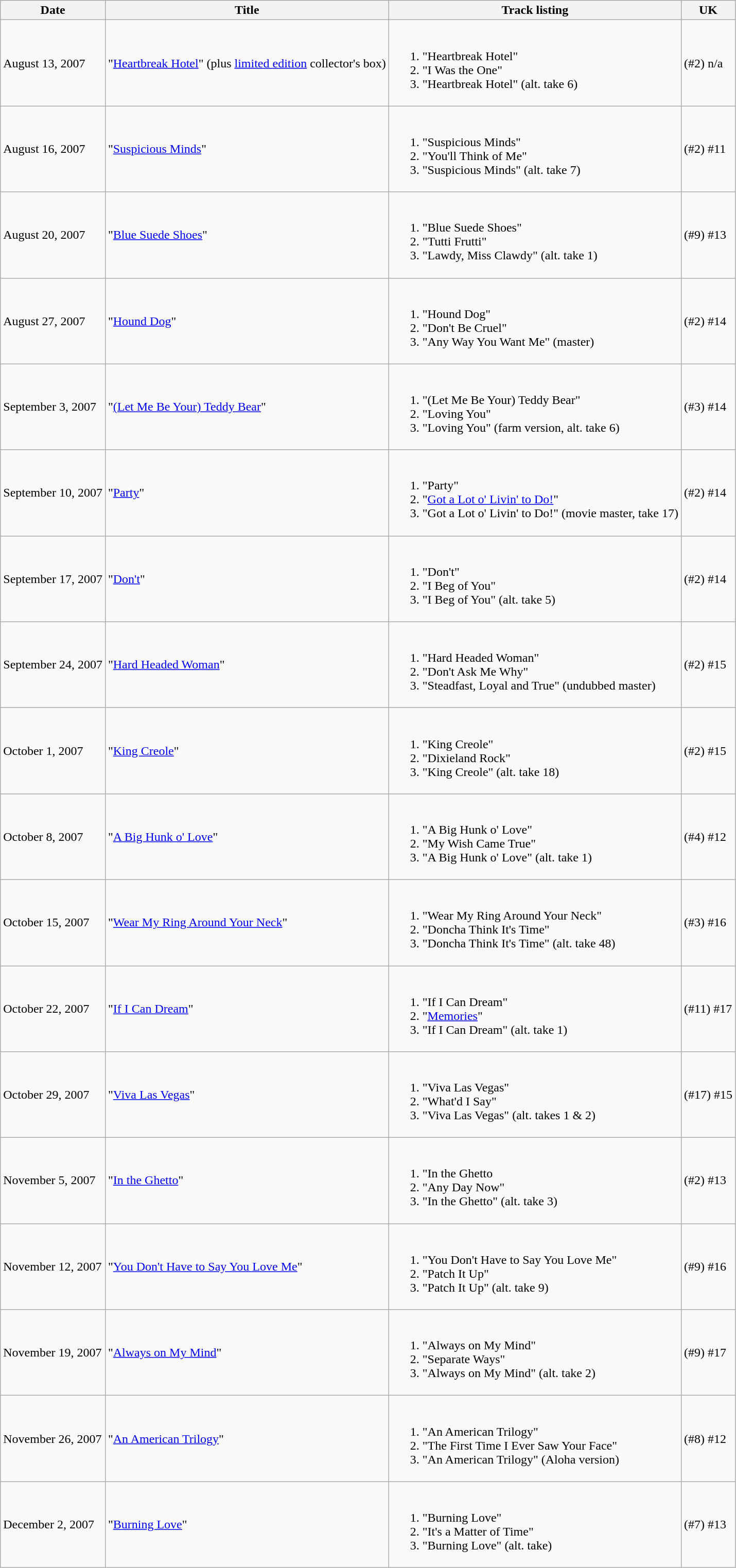<table class="wikitable">
<tr>
<th>Date</th>
<th>Title</th>
<th>Track listing</th>
<th>UK</th>
</tr>
<tr>
<td>August 13, 2007</td>
<td>"<a href='#'>Heartbreak Hotel</a>" (plus <a href='#'>limited edition</a> collector's box)</td>
<td><br><ol><li>"Heartbreak Hotel"</li><li>"I Was the One"</li><li>"Heartbreak Hotel" (alt. take 6)</li></ol></td>
<td>(#2) n/a</td>
</tr>
<tr>
<td>August 16, 2007</td>
<td>"<a href='#'>Suspicious Minds</a>"</td>
<td><br><ol><li>"Suspicious Minds"</li><li>"You'll Think of Me"</li><li>"Suspicious Minds" (alt. take 7)</li></ol></td>
<td>(#2) #11</td>
</tr>
<tr>
<td>August 20, 2007</td>
<td>"<a href='#'>Blue Suede Shoes</a>"</td>
<td><br><ol><li>"Blue Suede Shoes"</li><li>"Tutti Frutti"</li><li>"Lawdy, Miss Clawdy" (alt. take 1)</li></ol></td>
<td>(#9) #13</td>
</tr>
<tr>
<td>August 27, 2007</td>
<td>"<a href='#'>Hound Dog</a>"</td>
<td><br><ol><li>"Hound Dog"</li><li>"Don't Be Cruel"</li><li>"Any Way You Want Me" (master)</li></ol></td>
<td>(#2) #14</td>
</tr>
<tr>
<td>September 3, 2007</td>
<td>"<a href='#'>(Let Me Be Your) Teddy Bear</a>"</td>
<td><br><ol><li>"(Let Me Be Your) Teddy Bear"</li><li>"Loving You"</li><li>"Loving You" (farm version, alt. take 6)</li></ol></td>
<td>(#3) #14</td>
</tr>
<tr>
<td>September 10, 2007</td>
<td>"<a href='#'>Party</a>"</td>
<td><br><ol><li>"Party"</li><li>"<a href='#'>Got a Lot o' Livin' to Do!</a>"</li><li>"Got a Lot o' Livin' to Do!" (movie master, take 17)</li></ol></td>
<td>(#2) #14</td>
</tr>
<tr>
<td>September 17, 2007</td>
<td>"<a href='#'>Don't</a>"</td>
<td><br><ol><li>"Don't"</li><li>"I Beg of You"</li><li>"I Beg of You" (alt. take 5)</li></ol></td>
<td>(#2) #14</td>
</tr>
<tr>
<td>September 24, 2007</td>
<td>"<a href='#'>Hard Headed Woman</a>"</td>
<td><br><ol><li>"Hard Headed Woman"</li><li>"Don't Ask Me Why"</li><li>"Steadfast, Loyal and True" (undubbed master)</li></ol></td>
<td>(#2) #15</td>
</tr>
<tr>
<td>October 1, 2007</td>
<td>"<a href='#'>King Creole</a>"</td>
<td><br><ol><li>"King Creole"</li><li>"Dixieland Rock"</li><li>"King Creole" (alt. take 18)</li></ol></td>
<td>(#2) #15</td>
</tr>
<tr>
<td>October 8, 2007</td>
<td>"<a href='#'>A Big Hunk o' Love</a>"</td>
<td><br><ol><li>"A Big Hunk o' Love"</li><li>"My Wish Came True"</li><li>"A Big Hunk o' Love" (alt. take 1)</li></ol></td>
<td>(#4) #12</td>
</tr>
<tr>
<td>October 15, 2007</td>
<td>"<a href='#'>Wear My Ring Around Your Neck</a>"</td>
<td><br><ol><li>"Wear My Ring Around Your Neck"</li><li>"Doncha Think It's Time"</li><li>"Doncha Think It's Time" (alt. take 48)</li></ol></td>
<td>(#3) #16</td>
</tr>
<tr>
<td>October 22, 2007</td>
<td>"<a href='#'>If I Can Dream</a>"</td>
<td><br><ol><li>"If I Can Dream"</li><li>"<a href='#'>Memories</a>"</li><li>"If I Can Dream" (alt. take 1)</li></ol></td>
<td>(#11) #17</td>
</tr>
<tr>
<td>October 29, 2007</td>
<td>"<a href='#'>Viva Las Vegas</a>"</td>
<td><br><ol><li>"Viva Las Vegas"</li><li>"What'd I Say"</li><li>"Viva Las Vegas" (alt. takes 1 & 2)</li></ol></td>
<td>(#17) #15</td>
</tr>
<tr>
<td>November 5, 2007</td>
<td>"<a href='#'>In the Ghetto</a>"</td>
<td><br><ol><li>"In the Ghetto</li><li>"Any Day Now"</li><li>"In the Ghetto" (alt. take 3)</li></ol></td>
<td>(#2) #13</td>
</tr>
<tr>
<td>November 12, 2007</td>
<td>"<a href='#'>You Don't Have to Say You Love Me</a>"</td>
<td><br><ol><li>"You Don't Have to Say You Love Me"</li><li>"Patch It Up"</li><li>"Patch It Up" (alt. take 9)</li></ol></td>
<td>(#9) #16</td>
</tr>
<tr>
<td>November 19, 2007</td>
<td>"<a href='#'>Always on My Mind</a>"</td>
<td><br><ol><li>"Always on My Mind"</li><li>"Separate Ways"</li><li>"Always on My Mind" (alt. take 2)</li></ol></td>
<td>(#9) #17</td>
</tr>
<tr>
<td>November 26, 2007</td>
<td>"<a href='#'>An American Trilogy</a>"</td>
<td><br><ol><li>"An American Trilogy"</li><li>"The First Time I Ever Saw Your Face"</li><li>"An American Trilogy" (Aloha version)</li></ol></td>
<td>(#8) #12</td>
</tr>
<tr>
<td>December 2, 2007</td>
<td>"<a href='#'>Burning Love</a>"</td>
<td><br><ol><li>"Burning Love"</li><li>"It's a Matter of Time"</li><li>"Burning Love" (alt. take)</li></ol></td>
<td>(#7) #13</td>
</tr>
</table>
